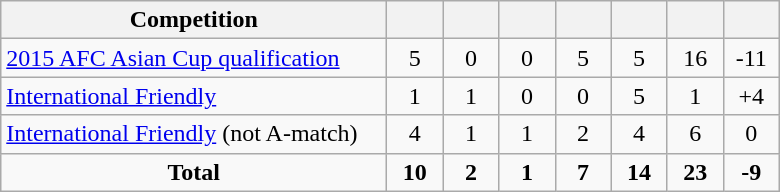<table class="wikitable" style="text-align: center;">
<tr>
<th width=250>Competition</th>
<th width=30></th>
<th width=30></th>
<th width=30></th>
<th width=30></th>
<th width=30></th>
<th width=30></th>
<th width=30></th>
</tr>
<tr>
<td align="left"><a href='#'>2015 AFC Asian Cup qualification</a></td>
<td>5</td>
<td>0</td>
<td>0</td>
<td>5</td>
<td>5</td>
<td>16</td>
<td>-11</td>
</tr>
<tr>
<td align="left"><a href='#'>International Friendly</a></td>
<td>1</td>
<td>1</td>
<td>0</td>
<td>0</td>
<td>5</td>
<td>1</td>
<td>+4</td>
</tr>
<tr>
<td align=left><a href='#'>International Friendly</a> (not A-match)</td>
<td>4</td>
<td>1</td>
<td>1</td>
<td>2</td>
<td>4</td>
<td>6</td>
<td>0</td>
</tr>
<tr>
<td><strong>Total</strong></td>
<td><strong>10</strong></td>
<td><strong>2</strong></td>
<td><strong>1</strong></td>
<td><strong>7</strong></td>
<td><strong>14</strong></td>
<td><strong>23</strong></td>
<td><strong>-9</strong></td>
</tr>
</table>
